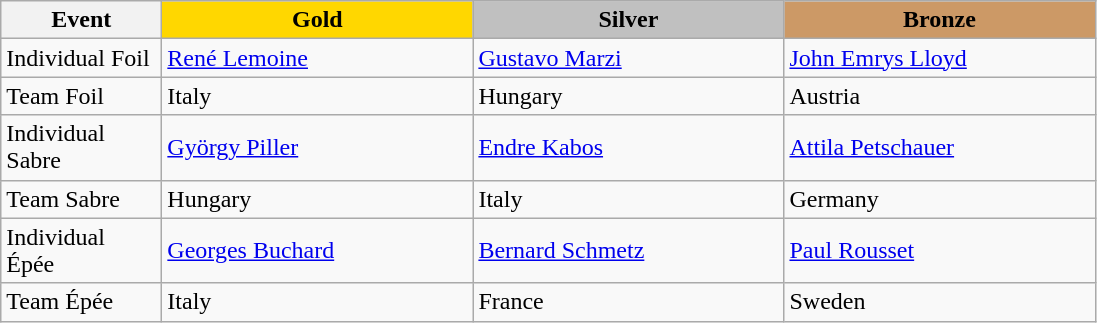<table class="wikitable">
<tr>
<th width="100">Event</th>
<th style="background-color:gold;" width="200"> Gold</th>
<th style="background-color:silver;" width="200"> Silver</th>
<th style="background-color:#CC9966;" width="200"> Bronze</th>
</tr>
<tr>
<td>Individual Foil</td>
<td> <a href='#'>René Lemoine</a></td>
<td> <a href='#'>Gustavo Marzi</a></td>
<td> <a href='#'>John Emrys Lloyd</a></td>
</tr>
<tr>
<td>Team Foil</td>
<td> Italy</td>
<td> Hungary</td>
<td> Austria</td>
</tr>
<tr>
<td>Individual Sabre</td>
<td> <a href='#'>György Piller</a></td>
<td> <a href='#'>Endre Kabos</a></td>
<td> <a href='#'>Attila Petschauer</a></td>
</tr>
<tr>
<td>Team Sabre</td>
<td> Hungary</td>
<td> Italy</td>
<td> Germany</td>
</tr>
<tr>
<td>Individual Épée</td>
<td> <a href='#'>Georges Buchard</a></td>
<td> <a href='#'>Bernard Schmetz</a></td>
<td> <a href='#'>Paul Rousset</a></td>
</tr>
<tr>
<td>Team Épée</td>
<td> Italy</td>
<td> France</td>
<td> Sweden</td>
</tr>
</table>
